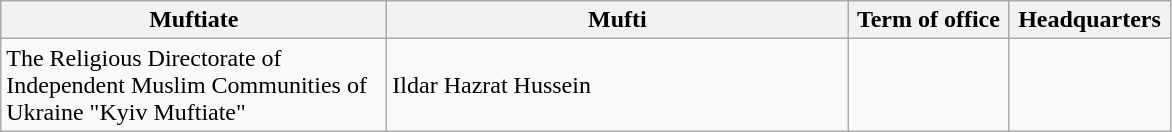<table class=wikitable>
<tr>
<th scope="row" width="250">Muftiate</th>
<th scope="row" width="300">Mufti</th>
<th scope="row" width="100">Term of office</th>
<th scope="row" width="100">Headquarters</th>
</tr>
<tr>
<td>The Religious Directorate of Independent Muslim Communities of Ukraine "Kyiv Muftiate"</td>
<td>Ildar Hazrat Hussein</td>
<td></td>
<td></td>
</tr>
</table>
